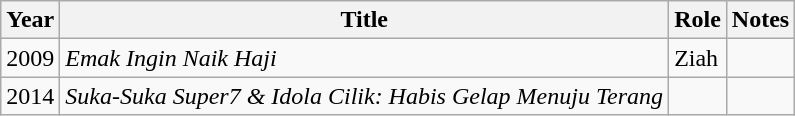<table class="wikitable">
<tr>
<th>Year</th>
<th>Title</th>
<th>Role</th>
<th>Notes</th>
</tr>
<tr>
<td>2009</td>
<td><em>Emak Ingin Naik Haji</em></td>
<td>Ziah</td>
<td></td>
</tr>
<tr>
<td>2014</td>
<td><em>Suka-Suka Super7 & Idola Cilik: Habis Gelap Menuju Terang</em></td>
<td></td>
<td></td>
</tr>
</table>
